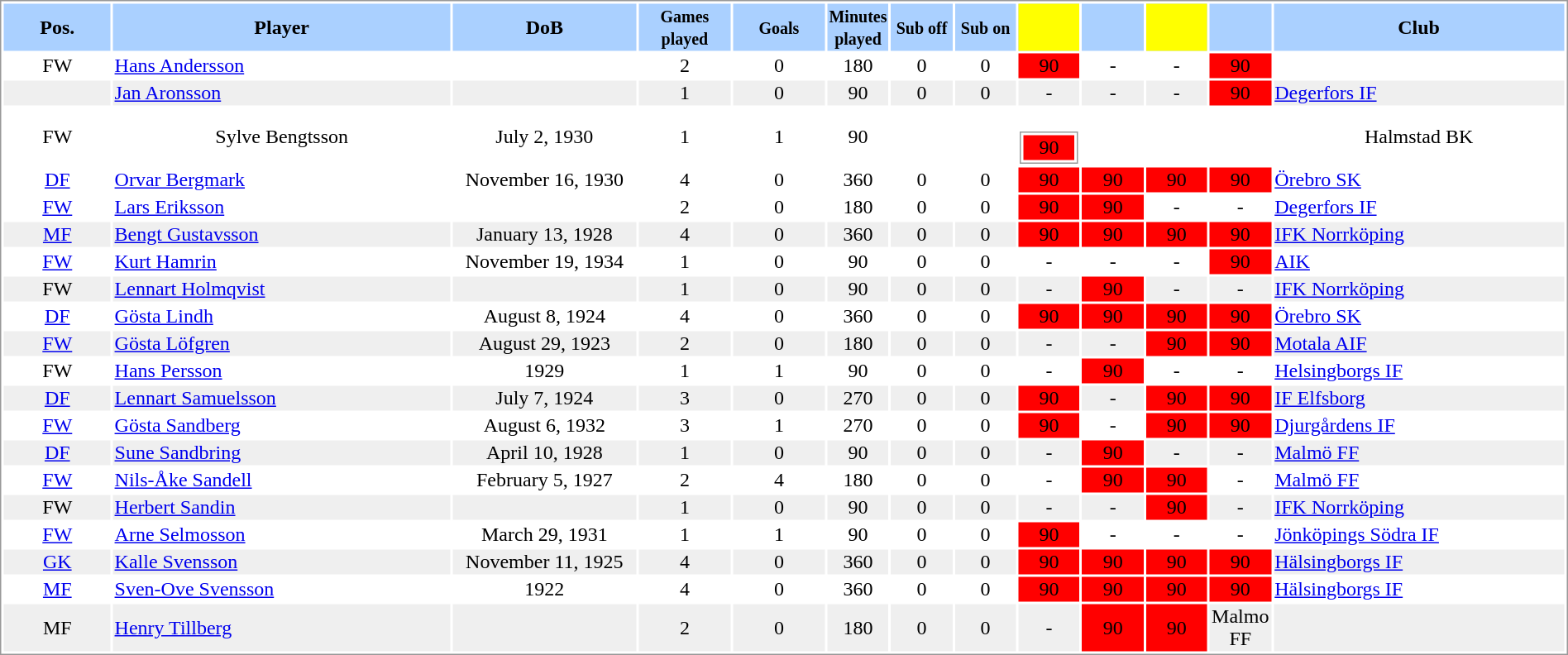<table border="0" width="100%" style="border: 1px solid #999; background-color:#FFFFFF; text-align:center">
<tr align="center" bgcolor="#AAD0FF">
<th width=7%>Pos.</th>
<th width=22%>Player</th>
<th width=12%>DoB</th>
<th width=6%><small>Games<br>played</small></th>
<th width=6%><small>Goals</small></th>
<th width=4%><small>Minutes<br>played</small></th>
<th width=4%><small>Sub off</small></th>
<th width=4%><small>Sub on</small></th>
<th width=4% bgcolor=yellow></th>
<th width=4%></th>
<th width=4% bgcolor=yellow></th>
<th width=4%></th>
<th width=21%>Club</th>
</tr>
<tr>
<td>FW</td>
<td align="left"><a href='#'>Hans Andersson</a></td>
<td></td>
<td>2</td>
<td>0</td>
<td>180</td>
<td>0</td>
<td>0</td>
<td bgcolor=red>90</td>
<td>-</td>
<td>-</td>
<td bgcolor=red>90</td>
<td align="left"></td>
</tr>
<tr bgcolor="#EFEFEF">
<td></td>
<td align="left"><a href='#'>Jan Aronsson</a></td>
<td></td>
<td>1</td>
<td>0</td>
<td>90</td>
<td>0</td>
<td>0</td>
<td>-</td>
<td>-</td>
<td>-</td>
<td bgcolor=red>90</td>
<td align="left"> <a href='#'>Degerfors IF</a></td>
</tr>
<tr>
<td>FW</td>
<td>Sylve Bengtsson</td>
<td>July 2, 1930</td>
<td>1</td>
<td>1</td>
<td>90</td>
<td></td>
<td></td>
<td><br><table border="0" width="100%" style="border: 1px solid #999; background-color:#FFFFFF; text-align:center">
<tr>
<td bgcolor="red">90</td>
</tr>
</table>
</td>
<td></td>
<td></td>
<td></td>
<td>Halmstad BK</td>
</tr>
<tr>
<td><a href='#'>DF</a></td>
<td align="left"><a href='#'>Orvar Bergmark</a></td>
<td>November 16, 1930</td>
<td>4</td>
<td>0</td>
<td>360</td>
<td>0</td>
<td>0</td>
<td bgcolor=red>90</td>
<td bgcolor=red>90</td>
<td bgcolor=red>90</td>
<td bgcolor=red>90</td>
<td align="left"> <a href='#'>Örebro SK</a></td>
</tr>
<tr>
<td><a href='#'>FW</a></td>
<td align="left"><a href='#'>Lars Eriksson</a></td>
<td></td>
<td>2</td>
<td>0</td>
<td>180</td>
<td>0</td>
<td>0</td>
<td bgcolor=red>90</td>
<td bgcolor=red>90</td>
<td>-</td>
<td>-</td>
<td align="left"> <a href='#'>Degerfors IF</a></td>
</tr>
<tr bgcolor="#EFEFEF">
<td><a href='#'>MF</a></td>
<td align="left"><a href='#'>Bengt Gustavsson</a></td>
<td>January 13, 1928</td>
<td>4</td>
<td>0</td>
<td>360</td>
<td>0</td>
<td>0</td>
<td bgcolor=red>90</td>
<td bgcolor=red>90</td>
<td bgcolor=red>90</td>
<td bgcolor=red>90</td>
<td align="left"> <a href='#'>IFK Norrköping</a></td>
</tr>
<tr>
<td><a href='#'>FW</a></td>
<td align="left"><a href='#'>Kurt Hamrin</a></td>
<td>November 19, 1934</td>
<td>1</td>
<td>0</td>
<td>90</td>
<td>0</td>
<td>0</td>
<td>-</td>
<td>-</td>
<td>-</td>
<td bgcolor=red>90</td>
<td align="left"> <a href='#'>AIK</a></td>
</tr>
<tr bgcolor="#EFEFEF">
<td>FW</td>
<td align="left"><a href='#'>Lennart Holmqvist</a></td>
<td></td>
<td>1</td>
<td>0</td>
<td>90</td>
<td>0</td>
<td>0</td>
<td>-</td>
<td bgcolor=red>90</td>
<td>-</td>
<td>-</td>
<td align="left"> <a href='#'>IFK Norrköping</a></td>
</tr>
<tr>
<td><a href='#'>DF</a></td>
<td align="left"><a href='#'>Gösta Lindh</a></td>
<td>August 8, 1924</td>
<td>4</td>
<td>0</td>
<td>360</td>
<td>0</td>
<td>0</td>
<td bgcolor=red>90</td>
<td bgcolor=red>90</td>
<td bgcolor=red>90</td>
<td bgcolor=red>90</td>
<td align="left"> <a href='#'>Örebro SK</a></td>
</tr>
<tr bgcolor="#EFEFEF">
<td><a href='#'>FW</a></td>
<td align="left"><a href='#'>Gösta Löfgren</a></td>
<td>August 29, 1923</td>
<td>2</td>
<td>0</td>
<td>180</td>
<td>0</td>
<td>0</td>
<td>-</td>
<td>-</td>
<td bgcolor=red>90</td>
<td bgcolor=red>90</td>
<td align="left"> <a href='#'>Motala AIF</a></td>
</tr>
<tr>
<td>FW</td>
<td align="left"><a href='#'>Hans Persson</a></td>
<td>1929</td>
<td>1</td>
<td>1</td>
<td>90</td>
<td>0</td>
<td>0</td>
<td>-</td>
<td bgcolor=red>90</td>
<td>-</td>
<td>-</td>
<td align="left"> <a href='#'>Helsingborgs IF</a></td>
</tr>
<tr bgcolor="#EFEFEF">
<td><a href='#'>DF</a></td>
<td align="left"><a href='#'>Lennart Samuelsson</a></td>
<td>July 7, 1924</td>
<td>3</td>
<td>0</td>
<td>270</td>
<td>0</td>
<td>0</td>
<td bgcolor=red>90</td>
<td>-</td>
<td bgcolor=red>90</td>
<td bgcolor=red>90</td>
<td align="left"> <a href='#'>IF Elfsborg</a></td>
</tr>
<tr>
<td><a href='#'>FW</a></td>
<td align="left"><a href='#'>Gösta Sandberg</a></td>
<td>August 6, 1932</td>
<td>3</td>
<td>1</td>
<td>270</td>
<td>0</td>
<td>0</td>
<td bgcolor=red>90</td>
<td>-</td>
<td bgcolor=red>90</td>
<td bgcolor=red>90</td>
<td align="left"> <a href='#'>Djurgårdens IF</a></td>
</tr>
<tr bgcolor="#EFEFEF">
<td><a href='#'>DF</a></td>
<td align="left"><a href='#'>Sune Sandbring</a></td>
<td>April 10, 1928</td>
<td>1</td>
<td>0</td>
<td>90</td>
<td>0</td>
<td>0</td>
<td>-</td>
<td bgcolor=red>90</td>
<td>-</td>
<td>-</td>
<td align="left"> <a href='#'>Malmö FF</a></td>
</tr>
<tr>
<td><a href='#'>FW</a></td>
<td align="left"><a href='#'>Nils-Åke Sandell</a></td>
<td>February 5, 1927</td>
<td>2</td>
<td>4</td>
<td>180</td>
<td>0</td>
<td>0</td>
<td>-</td>
<td bgcolor=red>90</td>
<td bgcolor=red>90</td>
<td>-</td>
<td align="left"> <a href='#'>Malmö FF</a></td>
</tr>
<tr bgcolor="#EFEFEF">
<td>FW</td>
<td align="left"><a href='#'>Herbert Sandin</a></td>
<td></td>
<td>1</td>
<td>0</td>
<td>90</td>
<td>0</td>
<td>0</td>
<td>-</td>
<td>-</td>
<td bgcolor=red>90</td>
<td>-</td>
<td align="left"> <a href='#'>IFK Norrköping</a></td>
</tr>
<tr>
<td><a href='#'>FW</a></td>
<td align="left"><a href='#'>Arne Selmosson</a></td>
<td>March 29, 1931</td>
<td>1</td>
<td>1</td>
<td>90</td>
<td>0</td>
<td>0</td>
<td bgcolor=red>90</td>
<td>-</td>
<td>-</td>
<td>-</td>
<td align="left"> <a href='#'>Jönköpings Södra IF</a></td>
</tr>
<tr bgcolor="#EFEFEF">
<td><a href='#'>GK</a></td>
<td align="left"><a href='#'>Kalle Svensson</a></td>
<td>November 11, 1925</td>
<td>4</td>
<td>0</td>
<td>360</td>
<td>0</td>
<td>0</td>
<td bgcolor=red>90</td>
<td bgcolor=red>90</td>
<td bgcolor=red>90</td>
<td bgcolor=red>90</td>
<td align="left"> <a href='#'>Hälsingborgs IF</a></td>
</tr>
<tr>
<td><a href='#'>MF</a></td>
<td align="left"><a href='#'>Sven-Ove Svensson</a></td>
<td>1922</td>
<td>4</td>
<td>0</td>
<td>360</td>
<td>0</td>
<td>0</td>
<td bgcolor=red>90</td>
<td bgcolor=red>90</td>
<td bgcolor=red>90</td>
<td bgcolor=red>90</td>
<td align="left"> <a href='#'>Hälsingborgs IF</a></td>
</tr>
<tr bgcolor="#EFEFEF">
<td>MF</td>
<td align="left"><a href='#'>Henry Tillberg</a></td>
<td></td>
<td>2</td>
<td>0</td>
<td>180</td>
<td>0</td>
<td>0</td>
<td>-</td>
<td bgcolor=red>90</td>
<td bgcolor=red>90</td>
<td> Malmo FF</td>
<td align="left"></td>
</tr>
</table>
